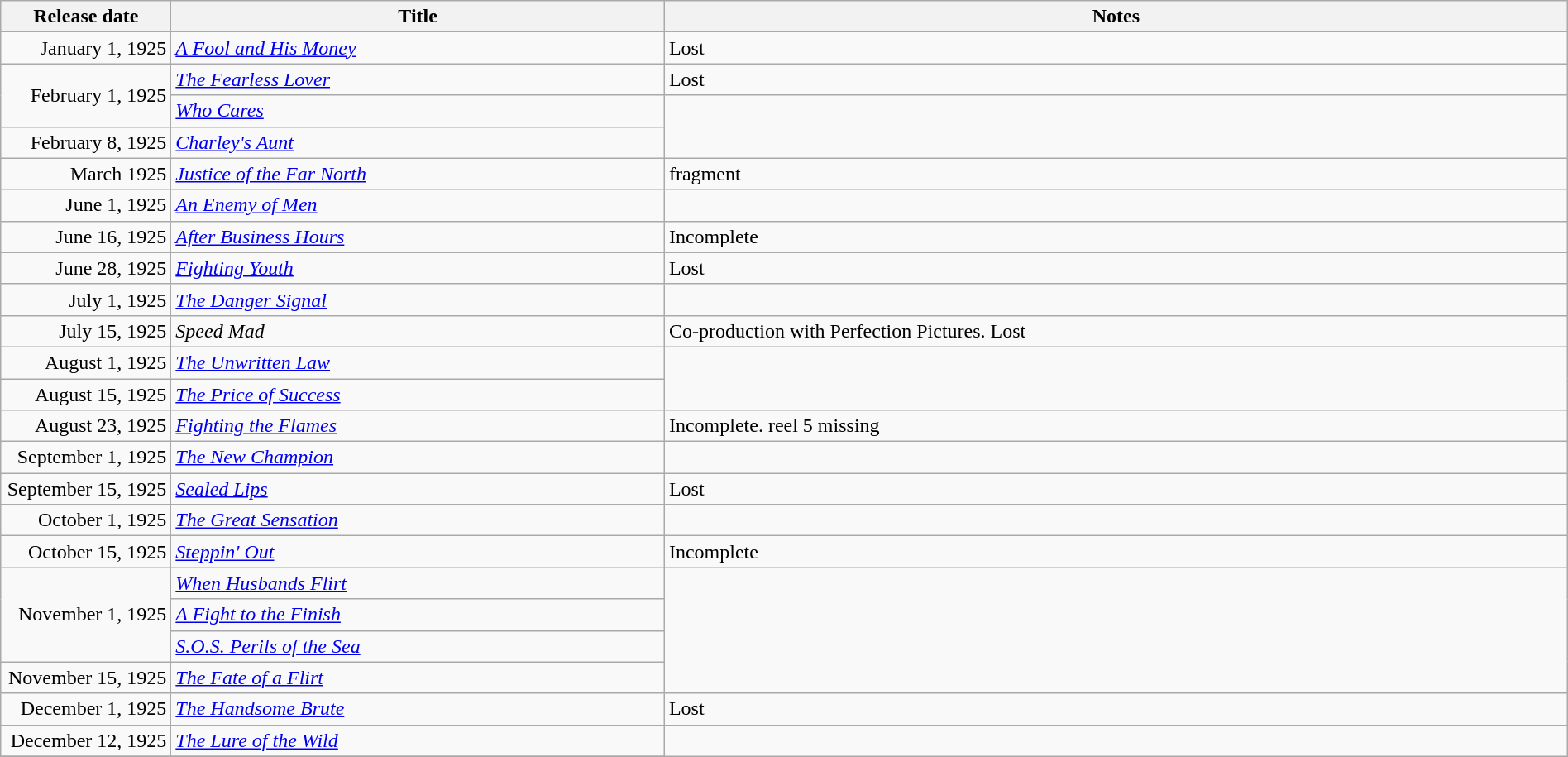<table class="wikitable sortable" style="width:100%;">
<tr>
<th scope="col" style="width:130px;">Release date</th>
<th>Title</th>
<th>Notes</th>
</tr>
<tr>
<td style="text-align:right;">January 1, 1925</td>
<td><em><a href='#'>A Fool and His Money</a></em></td>
<td>Lost</td>
</tr>
<tr>
<td style="text-align:right;" rowspan="2">February 1, 1925</td>
<td><em><a href='#'>The Fearless Lover</a></em></td>
<td>Lost</td>
</tr>
<tr>
<td><em><a href='#'>Who Cares</a></em></td>
</tr>
<tr>
<td style="text-align:right;">February 8, 1925</td>
<td><em><a href='#'>Charley's Aunt</a></em></td>
</tr>
<tr>
<td style="text-align:right;">March 1925</td>
<td><em><a href='#'>Justice of the Far North</a></em></td>
<td>fragment</td>
</tr>
<tr>
<td style="text-align:right;">June 1, 1925</td>
<td><em><a href='#'>An Enemy of Men</a></em></td>
</tr>
<tr>
<td style="text-align:right;">June 16, 1925</td>
<td><em><a href='#'>After Business Hours</a></em></td>
<td>Incomplete</td>
</tr>
<tr>
<td style="text-align:right;">June 28, 1925</td>
<td><em><a href='#'>Fighting Youth</a></em></td>
<td>Lost</td>
</tr>
<tr>
<td style="text-align:right;">July 1, 1925</td>
<td><em><a href='#'>The Danger Signal</a></em></td>
</tr>
<tr>
<td style="text-align:right;">July 15, 1925</td>
<td><em>Speed Mad</em></td>
<td>Co-production with Perfection Pictures.  Lost</td>
</tr>
<tr>
<td style="text-align:right;">August 1, 1925</td>
<td><em><a href='#'>The Unwritten Law</a></em></td>
</tr>
<tr>
<td style="text-align:right;">August 15, 1925</td>
<td><em><a href='#'>The Price of Success</a></em></td>
</tr>
<tr>
<td style="text-align:right;">August 23, 1925</td>
<td><em><a href='#'>Fighting the Flames</a></em></td>
<td>Incomplete. reel 5 missing</td>
</tr>
<tr>
<td style="text-align:right;">September 1, 1925</td>
<td><em><a href='#'>The New Champion</a></em></td>
</tr>
<tr>
<td style="text-align:right;">September 15, 1925</td>
<td><em><a href='#'>Sealed Lips</a></em></td>
<td>Lost</td>
</tr>
<tr>
<td style="text-align:right;">October 1, 1925</td>
<td><em><a href='#'>The Great Sensation</a></em></td>
</tr>
<tr>
<td style="text-align:right;">October 15, 1925</td>
<td><em><a href='#'>Steppin' Out</a></em></td>
<td>Incomplete</td>
</tr>
<tr>
<td style="text-align:right;" rowspan="3">November 1, 1925</td>
<td><em><a href='#'>When Husbands Flirt</a></em></td>
</tr>
<tr>
<td><em><a href='#'>A Fight to the Finish</a></em></td>
</tr>
<tr>
<td><em><a href='#'>S.O.S. Perils of the Sea</a></em></td>
</tr>
<tr>
<td style="text-align:right;">November 15, 1925</td>
<td><em><a href='#'>The Fate of a Flirt</a></em></td>
</tr>
<tr>
<td style="text-align:right;">December 1, 1925</td>
<td><em><a href='#'>The Handsome Brute</a></em></td>
<td>Lost</td>
</tr>
<tr>
<td style="text-align:right;">December 12, 1925</td>
<td><em><a href='#'>The Lure of the Wild</a></em></td>
</tr>
<tr>
</tr>
</table>
